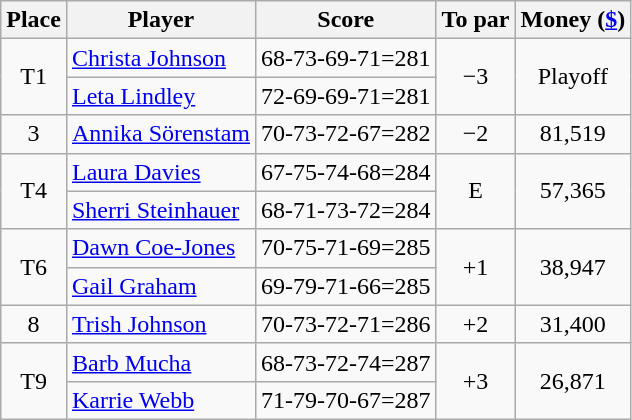<table class="wikitable">
<tr>
<th>Place</th>
<th>Player</th>
<th>Score</th>
<th>To par</th>
<th>Money (<a href='#'>$</a>)</th>
</tr>
<tr>
<td align=center rowspan=2>T1</td>
<td> <a href='#'>Christa Johnson</a></td>
<td>68-73-69-71=281</td>
<td align=center rowspan=2>−3</td>
<td rowspan=2 align=center>Playoff</td>
</tr>
<tr>
<td> <a href='#'>Leta Lindley</a></td>
<td>72-69-69-71=281</td>
</tr>
<tr>
<td align=center>3</td>
<td> <a href='#'>Annika Sörenstam</a></td>
<td>70-73-72-67=282</td>
<td align=center>−2</td>
<td align=center>81,519</td>
</tr>
<tr>
<td align=center rowspan=2>T4</td>
<td> <a href='#'>Laura Davies</a></td>
<td>67-75-74-68=284</td>
<td align=center rowspan=2>E</td>
<td align=center rowspan=2>57,365</td>
</tr>
<tr>
<td> <a href='#'>Sherri Steinhauer</a></td>
<td>68-71-73-72=284</td>
</tr>
<tr>
<td align=center rowspan=2>T6</td>
<td> <a href='#'>Dawn Coe-Jones</a></td>
<td>70-75-71-69=285</td>
<td align=center rowspan=2>+1</td>
<td align=center rowspan=2>38,947</td>
</tr>
<tr>
<td> <a href='#'>Gail Graham</a></td>
<td>69-79-71-66=285</td>
</tr>
<tr>
<td align=center>8</td>
<td> <a href='#'>Trish Johnson</a></td>
<td>70-73-72-71=286</td>
<td align=center>+2</td>
<td align=center>31,400</td>
</tr>
<tr>
<td align=center rowspan=2>T9</td>
<td> <a href='#'>Barb Mucha</a></td>
<td>68-73-72-74=287</td>
<td align=center rowspan=2>+3</td>
<td align=center rowspan=2>26,871</td>
</tr>
<tr>
<td> <a href='#'>Karrie Webb</a></td>
<td>71-79-70-67=287</td>
</tr>
</table>
